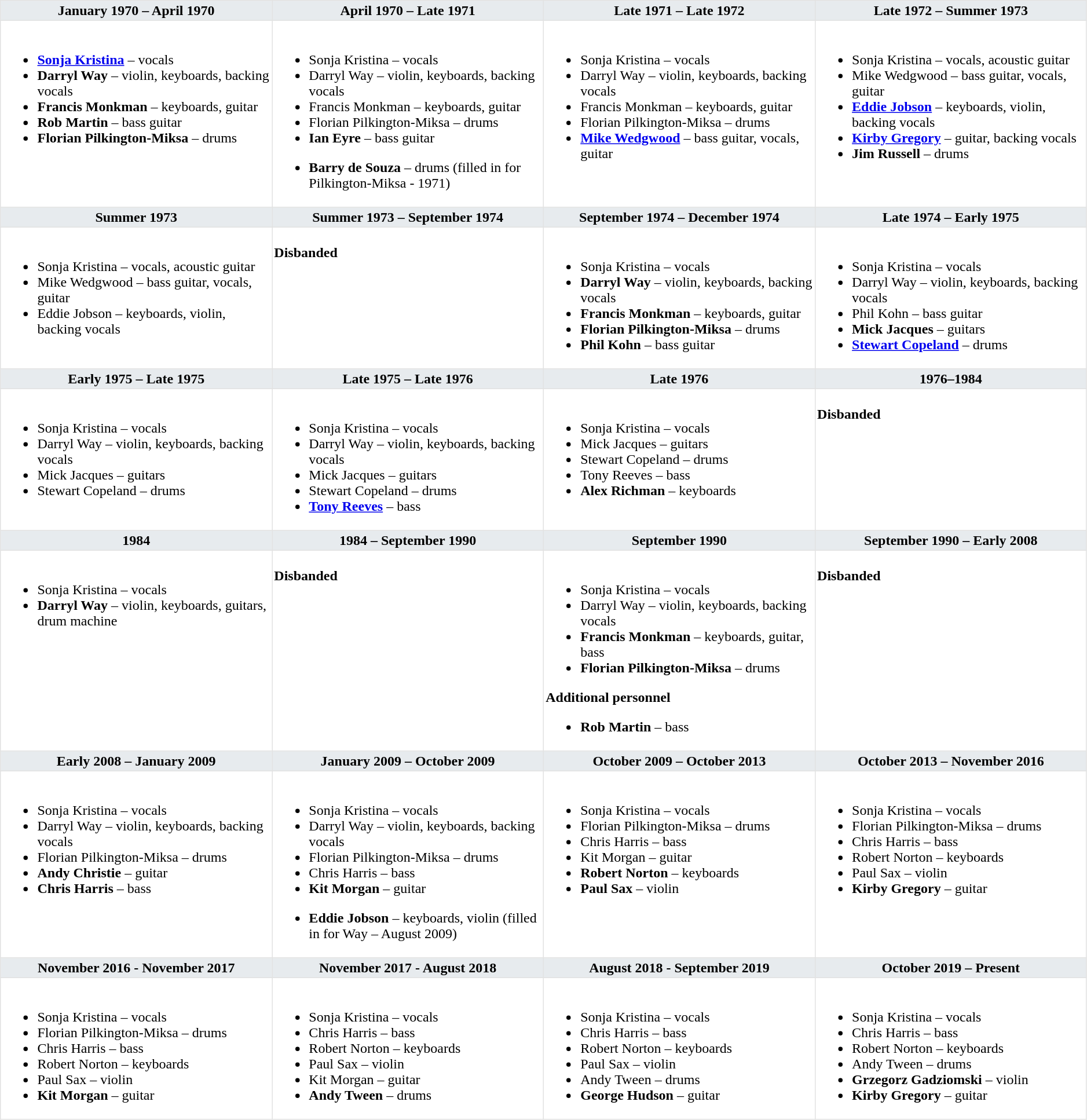<table class="toccolours" border=1 cellpadding=2 cellspacing=0 style="float: width: 375px; margin: 0 0 1em 1em; border-collapse: collapse; border: 1px solid #E2E2E2;" width=99%>
<tr>
<th bgcolor="#E7EBEE" valign=top width=25%>January 1970 – April 1970</th>
<th bgcolor="#E7EBEE" valign=top width=25%>April 1970 – Late 1971</th>
<th bgcolor="#E7EBEE" valign=top width=25%>Late 1971 – Late 1972</th>
<th bgcolor="#E7EBEE" valign=top width=25%>Late 1972 – Summer 1973</th>
</tr>
<tr>
<td valign=top><br><ul><li><strong><a href='#'>Sonja Kristina</a></strong> – vocals</li><li><strong>Darryl Way</strong> – violin, keyboards, backing vocals</li><li><strong>Francis Monkman</strong> – keyboards, guitar</li><li><strong>Rob Martin</strong> – bass guitar</li><li><strong>Florian Pilkington-Miksa</strong> – drums</li></ul></td>
<td valign=top><br><ul><li>Sonja Kristina – vocals</li><li>Darryl Way – violin, keyboards, backing vocals</li><li>Francis Monkman – keyboards, guitar</li><li>Florian Pilkington-Miksa – drums</li><li><strong>Ian Eyre</strong> – bass guitar</li></ul><ul><li><strong>Barry de Souza</strong> – drums (filled in for Pilkington-Miksa - 1971)</li></ul></td>
<td valign=top><br><ul><li>Sonja Kristina – vocals</li><li>Darryl Way – violin, keyboards, backing vocals</li><li>Francis Monkman – keyboards, guitar</li><li>Florian Pilkington-Miksa – drums</li><li><strong><a href='#'>Mike Wedgwood</a></strong> – bass guitar, vocals, guitar</li></ul></td>
<td valign=top><br><ul><li>Sonja Kristina – vocals, acoustic guitar</li><li>Mike Wedgwood – bass guitar, vocals, guitar</li><li><strong><a href='#'>Eddie Jobson</a></strong> – keyboards, violin, backing vocals</li><li><strong><a href='#'>Kirby Gregory</a></strong> – guitar, backing vocals</li><li><strong>Jim Russell</strong> – drums</li></ul></td>
</tr>
<tr>
<th bgcolor="#E7EBEE" valign=top width=25%>Summer 1973</th>
<th bgcolor="#E7EBEE" valign=top width=25%>Summer 1973 – September 1974</th>
<th bgcolor="#E7EBEE" valign=top width=25%>September 1974 – December 1974</th>
<th bgcolor="#E7EBEE" valign=top width=25%>Late 1974 – Early 1975</th>
</tr>
<tr>
<td valign=top><br><ul><li>Sonja Kristina – vocals, acoustic guitar</li><li>Mike Wedgwood – bass guitar, vocals, guitar</li><li>Eddie Jobson – keyboards, violin, backing vocals</li></ul></td>
<td valign=top><br><strong>Disbanded</strong></td>
<td valign=top><br><ul><li>Sonja Kristina – vocals</li><li><strong>Darryl Way</strong> – violin, keyboards, backing vocals</li><li><strong>Francis Monkman</strong> – keyboards, guitar</li><li><strong>Florian Pilkington-Miksa</strong> – drums</li><li><strong>Phil Kohn</strong> – bass guitar</li></ul></td>
<td valign=top><br><ul><li>Sonja Kristina – vocals</li><li>Darryl Way – violin, keyboards, backing vocals</li><li>Phil Kohn – bass guitar</li><li><strong>Mick Jacques</strong> – guitars</li><li><strong><a href='#'>Stewart Copeland</a></strong> – drums</li></ul></td>
</tr>
<tr>
<th bgcolor="#E7EBEE" valign=top width=25%>Early 1975 – Late 1975</th>
<th bgcolor="#E7EBEE" valign=top width=25%>Late 1975 – Late 1976</th>
<th bgcolor="#E7EBEE" valign=top width=25%>Late 1976</th>
<th bgcolor="#E7EBEE" valign=top width=25%>1976–1984</th>
</tr>
<tr>
<td valign=top><br><ul><li>Sonja Kristina – vocals</li><li>Darryl Way – violin, keyboards, backing vocals</li><li>Mick Jacques – guitars</li><li>Stewart Copeland – drums</li></ul></td>
<td valign=top><br><ul><li>Sonja Kristina – vocals</li><li>Darryl Way – violin, keyboards, backing vocals</li><li>Mick Jacques – guitars</li><li>Stewart Copeland – drums</li><li><strong><a href='#'>Tony Reeves</a></strong> – bass</li></ul></td>
<td valign=top><br><ul><li>Sonja Kristina – vocals</li><li>Mick Jacques – guitars</li><li>Stewart Copeland – drums</li><li>Tony Reeves – bass</li><li><strong>Alex Richman</strong> – keyboards</li></ul></td>
<td valign=top><br><strong>Disbanded</strong></td>
</tr>
<tr>
<th bgcolor="#E7EBEE" valign=top width=25%>1984</th>
<th bgcolor="#E7EBEE" valign=top width=25%>1984 – September 1990</th>
<th bgcolor="#E7EBEE" valign=top width=25%>September 1990</th>
<th bgcolor="#E7EBEE" valign=top width=25%>September 1990 – Early 2008</th>
</tr>
<tr>
<td valign=top><br><ul><li>Sonja Kristina – vocals</li><li><strong>Darryl Way</strong> – violin, keyboards, guitars, drum machine</li></ul></td>
<td valign=top><br><strong>Disbanded</strong></td>
<td valign=top><br><ul><li>Sonja Kristina – vocals</li><li>Darryl Way – violin, keyboards, backing vocals</li><li><strong>Francis Monkman</strong> – keyboards, guitar, bass</li><li><strong>Florian Pilkington-Miksa</strong> – drums</li></ul><strong>Additional personnel</strong><ul><li><strong>Rob Martin</strong> – bass</li></ul></td>
<td valign=top><br><strong>Disbanded</strong></td>
</tr>
<tr>
<th bgcolor="#E7EBEE" valign=top width=25%>Early 2008 – January 2009</th>
<th bgcolor="#E7EBEE" valign=top width=25%>January 2009 – October 2009</th>
<th bgcolor="#E7EBEE" valign=top width=25%>October 2009 – October 2013</th>
<th bgcolor="#E7EBEE" valign=top width=25%>October 2013 – November 2016</th>
</tr>
<tr>
<td valign=top><br><ul><li>Sonja Kristina – vocals</li><li>Darryl Way – violin, keyboards, backing vocals</li><li>Florian Pilkington-Miksa – drums</li><li><strong>Andy Christie</strong> – guitar</li><li><strong>Chris Harris</strong> – bass</li></ul></td>
<td valign=top><br><ul><li>Sonja Kristina – vocals</li><li>Darryl Way – violin, keyboards, backing vocals</li><li>Florian Pilkington-Miksa – drums</li><li>Chris Harris – bass</li><li><strong>Kit Morgan</strong> – guitar</li></ul><ul><li><strong>Eddie Jobson</strong> – keyboards, violin (filled in for Way – August 2009)</li></ul></td>
<td valign=top><br><ul><li>Sonja Kristina – vocals</li><li>Florian Pilkington-Miksa – drums</li><li>Chris Harris – bass</li><li>Kit Morgan – guitar</li><li><strong>Robert Norton</strong> – keyboards</li><li><strong>Paul Sax</strong> – violin</li></ul></td>
<td valign=top><br><ul><li>Sonja Kristina – vocals</li><li>Florian Pilkington-Miksa – drums</li><li>Chris Harris – bass</li><li>Robert Norton – keyboards</li><li>Paul Sax – violin</li><li><strong>Kirby Gregory</strong> – guitar</li></ul></td>
</tr>
<tr>
<th bgcolor="#E7EBEE" valign=top width=25%>November 2016 - November 2017</th>
<th bgcolor="#E7EBEE" valign=top width=25%>November 2017 - August 2018</th>
<th bgcolor="#E7EBEE" valign=top width=25%>August 2018 - September 2019</th>
<th bgcolor="#E7EBEE" valign=top width=25%>October 2019 – Present</th>
</tr>
<tr>
<td valign=top><br><ul><li>Sonja Kristina – vocals</li><li>Florian Pilkington-Miksa – drums</li><li>Chris Harris – bass</li><li>Robert Norton – keyboards</li><li>Paul Sax – violin</li><li><strong>Kit Morgan</strong> – guitar</li></ul></td>
<td valign=top><br><ul><li>Sonja Kristina – vocals</li><li>Chris Harris – bass</li><li>Robert Norton – keyboards</li><li>Paul Sax – violin</li><li>Kit Morgan – guitar</li><li><strong>Andy Tween</strong> – drums</li></ul></td>
<td valign=top><br><ul><li>Sonja Kristina – vocals</li><li>Chris Harris – bass</li><li>Robert Norton – keyboards</li><li>Paul Sax – violin</li><li>Andy Tween – drums</li><li><strong>George Hudson</strong> – guitar</li></ul></td>
<td valign=top><br><ul><li>Sonja Kristina – vocals</li><li>Chris Harris – bass</li><li>Robert Norton – keyboards</li><li>Andy Tween – drums</li><li><strong>Grzegorz Gadziomski</strong> – violin</li><li><strong>Kirby Gregory</strong> – guitar</li></ul></td>
</tr>
</table>
